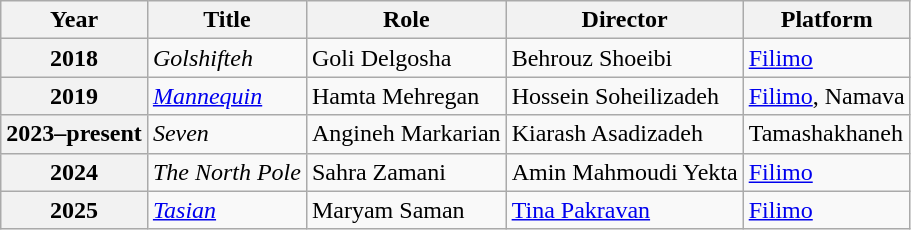<table class="wikitable plainrowheaders sortable"  style=font-size:100%>
<tr>
<th scope="col">Year</th>
<th scope="col">Title</th>
<th scope="col">Role</th>
<th scope="col">Director</th>
<th scope="col" class="unsortable">Platform</th>
</tr>
<tr>
<th scope=row>2018</th>
<td><em>Golshifteh</em></td>
<td>Goli Delgosha</td>
<td>Behrouz Shoeibi</td>
<td><a href='#'>Filimo</a></td>
</tr>
<tr>
<th scope=row>2019</th>
<td><em><a href='#'>Mannequin</a></em></td>
<td>Hamta Mehregan</td>
<td>Hossein Soheilizadeh</td>
<td><a href='#'>Filimo</a>, Namava</td>
</tr>
<tr>
<th scope=row>2023–present</th>
<td><em>Seven</em></td>
<td>Angineh Markarian</td>
<td>Kiarash Asadizadeh</td>
<td>Tamashakhaneh</td>
</tr>
<tr>
<th scope=row>2024</th>
<td><em>The North Pole</em></td>
<td>Sahra Zamani</td>
<td>Amin Mahmoudi Yekta</td>
<td><a href='#'>Filimo</a></td>
</tr>
<tr>
<th scope="row">2025</th>
<td><em><a href='#'>Tasian</a></em></td>
<td>Maryam Saman</td>
<td><a href='#'>Tina Pakravan</a></td>
<td><a href='#'>Filimo</a></td>
</tr>
</table>
